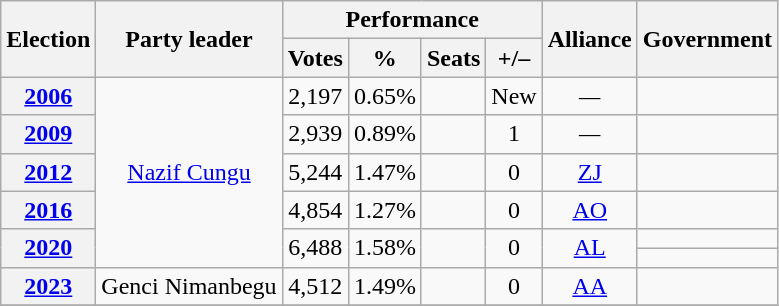<table class=wikitable style="text-align:center">
<tr>
<th rowspan="2"><strong>Election</strong></th>
<th rowspan="2">Party leader</th>
<th colspan="4" scope="col">Performance</th>
<th rowspan="2">Alliance</th>
<th rowspan="2">Government</th>
</tr>
<tr>
<th>Votes</th>
<th>%</th>
<th>Seats</th>
<th>+/–</th>
</tr>
<tr>
<th><a href='#'>2006</a></th>
<td rowspan=6><a href='#'>Nazif Cungu</a></td>
<td>2,197</td>
<td>0.65%</td>
<td></td>
<td>New</td>
<td><em>—</em></td>
<td></td>
</tr>
<tr>
<th><a href='#'>2009</a></th>
<td>2,939</td>
<td>0.89%</td>
<td></td>
<td> 1</td>
<td><em>—</em></td>
<td></td>
</tr>
<tr>
<th><a href='#'>2012</a></th>
<td>5,244</td>
<td>1.47%</td>
<td></td>
<td> 0</td>
<td><a href='#'>ZJ</a></td>
<td></td>
</tr>
<tr>
<th><a href='#'>2016</a></th>
<td>4,854</td>
<td>1.27%</td>
<td></td>
<td> 0</td>
<td><a href='#'>AO</a></td>
<td></td>
</tr>
<tr>
<th rowspan="2"><a href='#'>2020</a></th>
<td rowspan="2">6,488</td>
<td rowspan="2">1.58%</td>
<td rowspan="2"></td>
<td rowspan="2"> 0</td>
<td rowspan="2"><a href='#'>AL</a></td>
<td> </td>
</tr>
<tr>
<td> </td>
</tr>
<tr>
<th><a href='#'>2023</a></th>
<td>Genci Nimanbegu</td>
<td>4,512</td>
<td>1.49%</td>
<td></td>
<td> 0</td>
<td><a href='#'>AA</a></td>
<td></td>
</tr>
<tr>
</tr>
</table>
